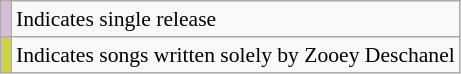<table class="wikitable" style="font-size:90%;">
<tr>
<td style="background-color:#D8BFD8"></td>
<td>Indicates single release</td>
</tr>
<tr>
<td style="background-color:#ced343"> </td>
<td>Indicates songs written solely by Zooey Deschanel</td>
</tr>
</table>
